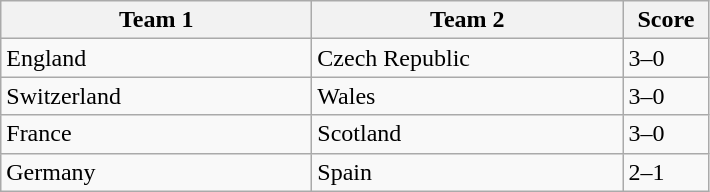<table class="wikitable" style="font-size: 100%">
<tr>
<th width=200>Team 1</th>
<th width=200>Team 2</th>
<th width=50>Score</th>
</tr>
<tr>
<td>England</td>
<td>Czech Republic</td>
<td>3–0</td>
</tr>
<tr>
<td>Switzerland</td>
<td>Wales</td>
<td>3–0</td>
</tr>
<tr>
<td>France</td>
<td>Scotland</td>
<td>3–0</td>
</tr>
<tr>
<td>Germany</td>
<td>Spain</td>
<td>2–1</td>
</tr>
</table>
